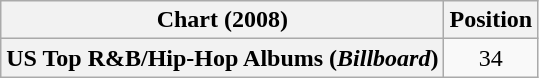<table class="wikitable plainrowheaders" style="text-align:center">
<tr>
<th scope="col">Chart (2008)</th>
<th scope="col">Position</th>
</tr>
<tr>
<th scope="row">US Top R&B/Hip-Hop Albums (<em>Billboard</em>)</th>
<td>34</td>
</tr>
</table>
